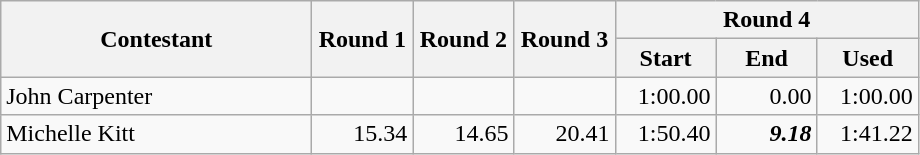<table class="wikitable">
<tr>
<th rowspan="2" width="200">Contestant</th>
<th rowspan="2" width="60">Round 1</th>
<th rowspan="2" width="60">Round 2</th>
<th rowspan="2" width="60">Round 3</th>
<th colspan="3">Round 4</th>
</tr>
<tr>
<th width="60">Start</th>
<th width="60">End</th>
<th width="60">Used</th>
</tr>
<tr>
<td> John Carpenter</td>
<td align = right></td>
<td align = right></td>
<td align = right></td>
<td align = right>1:00.00</td>
<td align = right>0.00</td>
<td align = right>1:00.00</td>
</tr>
<tr>
<td> Michelle Kitt</td>
<td align = right>15.34</td>
<td align = right>14.65</td>
<td align = right>20.41</td>
<td align = right>1:50.40</td>
<td align = right><strong><em>9.18</em></strong></td>
<td align = right>1:41.22</td>
</tr>
</table>
